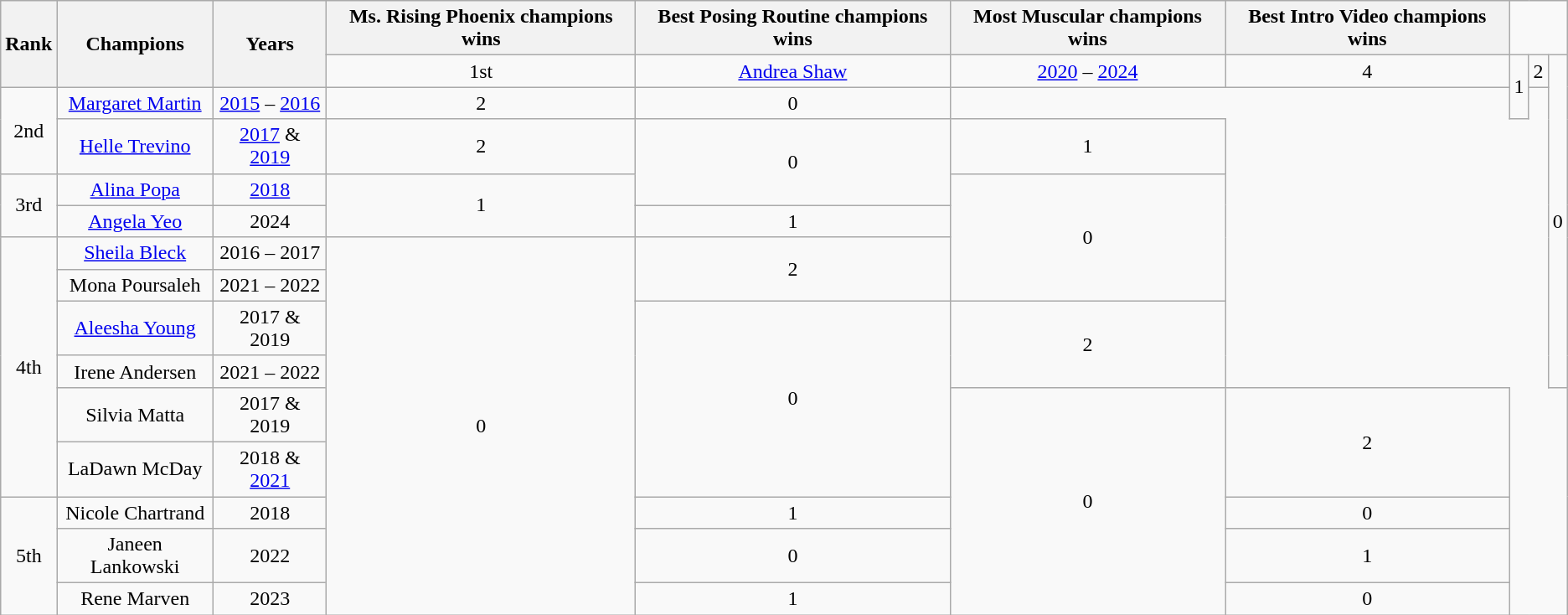<table class="wikitable sortable sticky-header" style="text-align:center">
<tr>
<th rowspan=2 colspan=1 align="center">Rank</th>
<th rowspan=2 colspan=1 align="center">Champions</th>
<th rowspan=2 colspan=1 align="center">Years</th>
<th>Ms. Rising Phoenix champions wins</th>
<th>Best Posing Routine champions wins</th>
<th>Most Muscular champions wins</th>
<th>Best Intro Video champions wins</th>
</tr>
<tr>
<td>1st</td>
<td> <a href='#'>Andrea Shaw</a></td>
<td><a href='#'>2020</a> – <a href='#'>2024</a></td>
<td>4</td>
<td rowspan=2 colspan=1>1</td>
<td>2</td>
<td rowspan=9 colspan=1>0</td>
</tr>
<tr>
<td rowspan=2 colspan=1>2nd</td>
<td> <a href='#'>Margaret Martin</a></td>
<td><a href='#'>2015</a> – <a href='#'>2016</a></td>
<td>2</td>
<td>0</td>
</tr>
<tr>
<td> <a href='#'>Helle Trevino</a></td>
<td><a href='#'>2017</a> & <a href='#'>2019</a></td>
<td>2</td>
<td rowspan=2 colspan=1>0</td>
<td>1</td>
</tr>
<tr>
<td rowspan=2>3rd</td>
<td> <a href='#'>Alina Popa</a></td>
<td><a href='#'>2018</a></td>
<td rowspan=2>1</td>
<td rowspan=4>0</td>
</tr>
<tr>
<td> <a href='#'>Angela Yeo</a></td>
<td>2024</td>
<td>1</td>
</tr>
<tr>
<td rowspan=6 colspan=1>4th</td>
<td> <a href='#'>Sheila Bleck</a></td>
<td>2016 – 2017</td>
<td rowspan=9 colspan=1>0</td>
<td rowspan=2 colspan=1>2</td>
</tr>
<tr>
<td> Mona Poursaleh</td>
<td>2021 – 2022</td>
</tr>
<tr>
<td> <a href='#'>Aleesha Young</a></td>
<td>2017 & 2019</td>
<td rowspan=4 colspan=1>0</td>
<td rowspan=2 colspan=1>2</td>
</tr>
<tr>
<td> Irene Andersen</td>
<td>2021 – 2022</td>
</tr>
<tr>
<td> Silvia Matta</td>
<td>2017 & 2019</td>
<td rowspan=5 colspan=1>0</td>
<td rowspan=2 colspan=1>2</td>
</tr>
<tr>
<td> LaDawn McDay</td>
<td>2018 & <a href='#'>2021</a></td>
</tr>
<tr>
<td rowspan=3 colspan=1>5th</td>
<td> Nicole Chartrand</td>
<td>2018</td>
<td>1</td>
<td>0</td>
</tr>
<tr>
<td> Janeen Lankowski</td>
<td>2022</td>
<td>0</td>
<td>1</td>
</tr>
<tr>
<td> Rene Marven</td>
<td>2023</td>
<td>1</td>
<td>0</td>
</tr>
</table>
